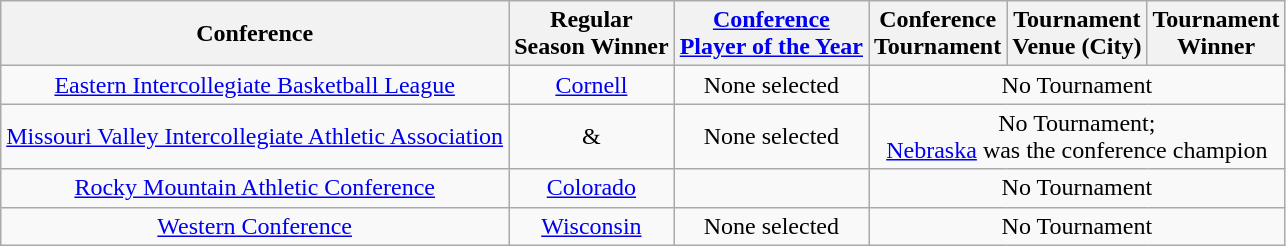<table class="wikitable" style="text-align:center;">
<tr>
<th>Conference</th>
<th>Regular <br> Season Winner</th>
<th><a href='#'>Conference <br> Player of the Year</a></th>
<th>Conference <br> Tournament</th>
<th>Tournament <br> Venue (City)</th>
<th>Tournament <br> Winner</th>
</tr>
<tr>
<td><a href='#'>Eastern Intercollegiate Basketball League</a></td>
<td><a href='#'>Cornell</a></td>
<td>None selected</td>
<td colspan=3>No Tournament</td>
</tr>
<tr>
<td><a href='#'>Missouri Valley Intercollegiate Athletic Association</a></td>
<td> & </td>
<td>None selected</td>
<td colspan=3>No Tournament;<br><a href='#'>Nebraska</a> was the conference champion</td>
</tr>
<tr>
<td><a href='#'>Rocky Mountain Athletic Conference</a></td>
<td><a href='#'>Colorado</a></td>
<td></td>
<td colspan=3>No Tournament</td>
</tr>
<tr>
<td><a href='#'>Western Conference</a></td>
<td><a href='#'>Wisconsin</a></td>
<td>None selected</td>
<td colspan=3>No Tournament</td>
</tr>
</table>
